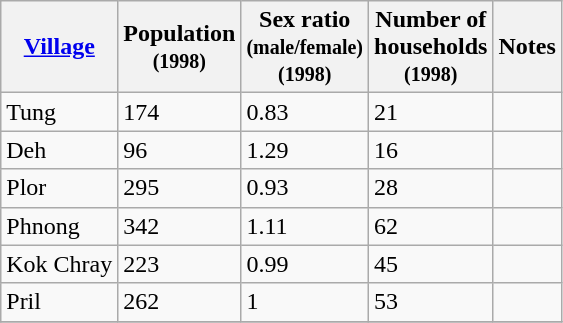<table class="wikitable">
<tr>
<th><a href='#'>Village</a></th>
<th>Population<br><small>(1998)</small></th>
<th>Sex ratio<br><small>(male/female)</small><br><small>(1998)</small></th>
<th>Number of<br>households<br><small>(1998)</small></th>
<th>Notes</th>
</tr>
<tr>
<td>Tung</td>
<td>174</td>
<td>0.83</td>
<td>21</td>
<td></td>
</tr>
<tr>
<td>Deh</td>
<td>96</td>
<td>1.29</td>
<td>16</td>
<td></td>
</tr>
<tr>
<td>Plor</td>
<td>295</td>
<td>0.93</td>
<td>28</td>
<td></td>
</tr>
<tr>
<td>Phnong</td>
<td>342</td>
<td>1.11</td>
<td>62</td>
<td></td>
</tr>
<tr>
<td>Kok Chray</td>
<td>223</td>
<td>0.99</td>
<td>45</td>
<td></td>
</tr>
<tr>
<td>Pril</td>
<td>262</td>
<td>1</td>
<td>53</td>
<td></td>
</tr>
<tr>
</tr>
</table>
